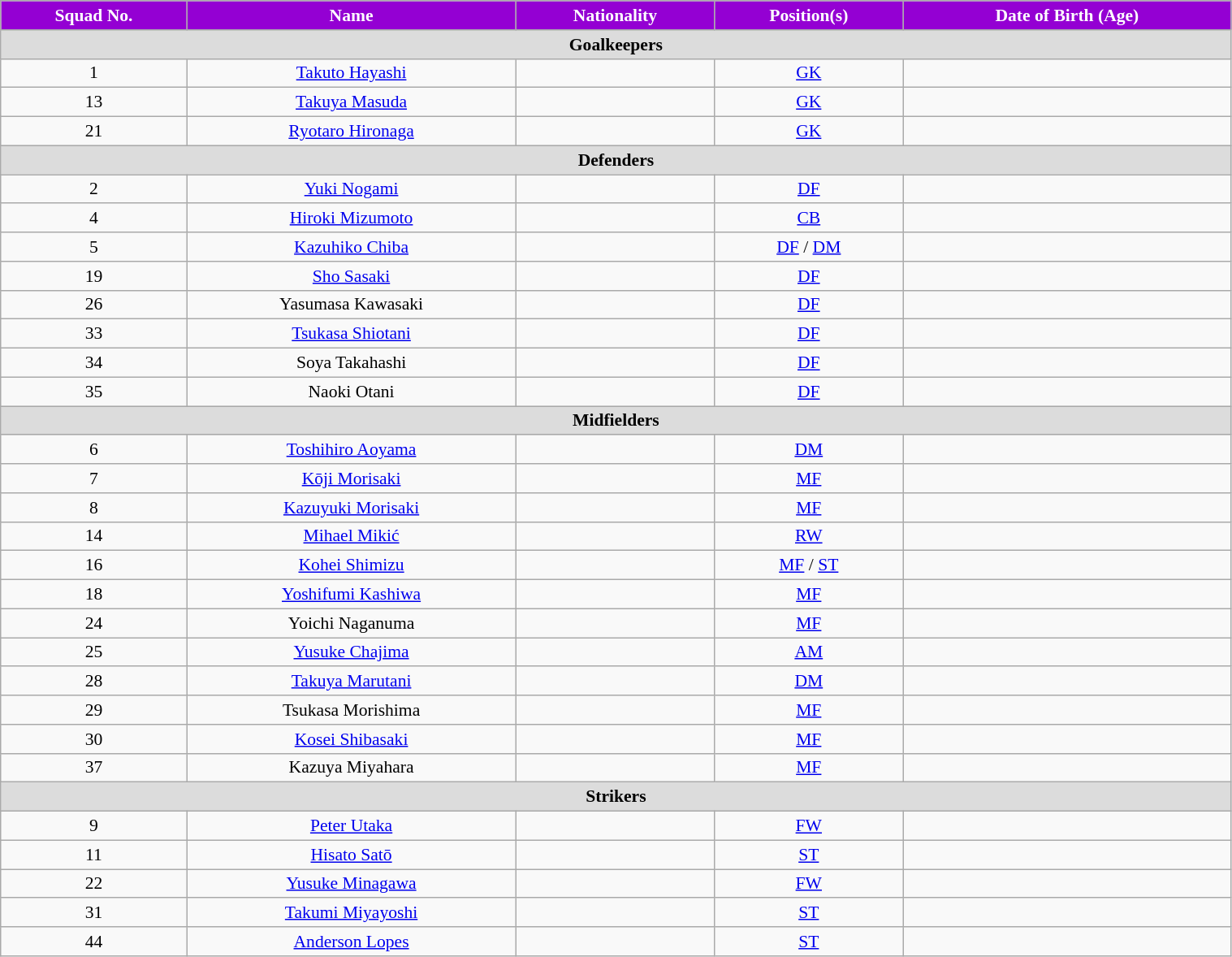<table class="wikitable" style="text-align:center; font-size:90%; width:80%;">
<tr>
<th style=" background:darkviolet; color:white; text-align:center;">Squad No.</th>
<th style=" background:darkviolet; color:white; text-align:center;">Name</th>
<th style=" background:darkviolet; color:white; text-align:center;">Nationality</th>
<th style=" background:darkviolet; color:white; text-align:center;">Position(s)</th>
<th style=" background:darkviolet; color:white; text-align:center;">Date of Birth (Age)</th>
</tr>
<tr>
<th colspan="5" style="background:#dcdcdc; text-align:center">Goalkeepers</th>
</tr>
<tr>
<td>1</td>
<td><a href='#'>Takuto Hayashi</a></td>
<td></td>
<td><a href='#'>GK</a></td>
<td></td>
</tr>
<tr>
<td>13</td>
<td><a href='#'>Takuya Masuda</a></td>
<td></td>
<td><a href='#'>GK</a></td>
<td></td>
</tr>
<tr>
<td>21</td>
<td><a href='#'>Ryotaro Hironaga</a></td>
<td></td>
<td><a href='#'>GK</a></td>
<td></td>
</tr>
<tr>
<th colspan="5" style="background:#dcdcdc; text-align:center">Defenders</th>
</tr>
<tr>
<td>2</td>
<td><a href='#'>Yuki Nogami</a></td>
<td></td>
<td><a href='#'>DF</a></td>
<td></td>
</tr>
<tr>
<td>4</td>
<td><a href='#'>Hiroki Mizumoto</a></td>
<td></td>
<td><a href='#'>CB</a></td>
<td></td>
</tr>
<tr>
<td>5</td>
<td><a href='#'>Kazuhiko Chiba</a></td>
<td></td>
<td><a href='#'>DF</a> / <a href='#'>DM</a></td>
<td></td>
</tr>
<tr>
<td>19</td>
<td><a href='#'>Sho Sasaki</a></td>
<td></td>
<td><a href='#'>DF</a></td>
<td></td>
</tr>
<tr>
<td>26</td>
<td>Yasumasa Kawasaki</td>
<td></td>
<td><a href='#'>DF</a></td>
<td></td>
</tr>
<tr>
<td>33</td>
<td><a href='#'>Tsukasa Shiotani</a></td>
<td></td>
<td><a href='#'>DF</a></td>
<td></td>
</tr>
<tr>
<td>34</td>
<td>Soya Takahashi</td>
<td></td>
<td><a href='#'>DF</a></td>
<td></td>
</tr>
<tr>
<td>35</td>
<td>Naoki Otani</td>
<td></td>
<td><a href='#'>DF</a></td>
<td></td>
</tr>
<tr>
<th colspan="5" style="background:#dcdcdc; text-align:center">Midfielders</th>
</tr>
<tr>
<td>6</td>
<td><a href='#'>Toshihiro Aoyama</a></td>
<td></td>
<td><a href='#'>DM</a></td>
<td></td>
</tr>
<tr>
<td>7</td>
<td><a href='#'>Kōji Morisaki</a></td>
<td></td>
<td><a href='#'>MF</a></td>
<td></td>
</tr>
<tr>
<td>8</td>
<td><a href='#'>Kazuyuki Morisaki</a></td>
<td></td>
<td><a href='#'>MF</a></td>
<td></td>
</tr>
<tr>
<td>14</td>
<td><a href='#'>Mihael Mikić</a></td>
<td></td>
<td><a href='#'>RW</a></td>
<td></td>
</tr>
<tr>
<td>16</td>
<td><a href='#'>Kohei Shimizu</a></td>
<td></td>
<td><a href='#'>MF</a> / <a href='#'>ST</a></td>
<td></td>
</tr>
<tr>
<td>18</td>
<td><a href='#'>Yoshifumi Kashiwa</a></td>
<td></td>
<td><a href='#'>MF</a></td>
<td></td>
</tr>
<tr>
<td>24</td>
<td>Yoichi Naganuma</td>
<td></td>
<td><a href='#'>MF</a></td>
<td></td>
</tr>
<tr>
<td>25</td>
<td><a href='#'>Yusuke Chajima</a></td>
<td></td>
<td><a href='#'>AM</a></td>
<td></td>
</tr>
<tr>
<td>28</td>
<td><a href='#'>Takuya Marutani</a></td>
<td></td>
<td><a href='#'>DM</a></td>
<td></td>
</tr>
<tr>
<td>29</td>
<td>Tsukasa Morishima</td>
<td></td>
<td><a href='#'>MF</a></td>
<td></td>
</tr>
<tr>
<td>30</td>
<td><a href='#'>Kosei Shibasaki</a></td>
<td></td>
<td><a href='#'>MF</a></td>
<td></td>
</tr>
<tr>
<td>37</td>
<td>Kazuya Miyahara</td>
<td></td>
<td><a href='#'>MF</a></td>
<td></td>
</tr>
<tr>
<th colspan="5" style="background:#dcdcdc; text-align:center">Strikers</th>
</tr>
<tr>
<td>9</td>
<td><a href='#'>Peter Utaka</a></td>
<td></td>
<td><a href='#'>FW</a></td>
<td></td>
</tr>
<tr>
<td>11</td>
<td><a href='#'>Hisato Satō</a></td>
<td></td>
<td><a href='#'>ST</a></td>
<td></td>
</tr>
<tr>
<td>22</td>
<td><a href='#'>Yusuke Minagawa</a></td>
<td></td>
<td><a href='#'>FW</a></td>
<td></td>
</tr>
<tr>
<td>31</td>
<td><a href='#'>Takumi Miyayoshi</a></td>
<td></td>
<td><a href='#'>ST</a></td>
<td></td>
</tr>
<tr>
<td>44</td>
<td><a href='#'>Anderson Lopes</a></td>
<td></td>
<td><a href='#'>ST</a></td>
<td></td>
</tr>
</table>
